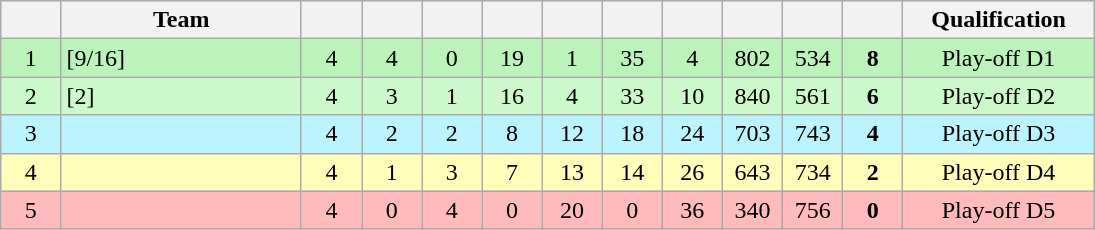<table class=wikitable style="text-align:center" width=730>
<tr>
<th width=5.5%></th>
<th width=22%>Team</th>
<th width=5.5%></th>
<th width=5.5%></th>
<th width=5.5%></th>
<th width=5.5%></th>
<th width=5.5%></th>
<th width=5.5%></th>
<th width=5.5%></th>
<th width=5.5%></th>
<th width=5.5%></th>
<th width=5.5%></th>
<th width=18%>Qualification</th>
</tr>
<tr bgcolor=#bbf3bb>
<td>1</td>
<td style="text-align:left"> [9/16]</td>
<td>4</td>
<td>4</td>
<td>0</td>
<td>19</td>
<td>1</td>
<td>35</td>
<td>4</td>
<td>802</td>
<td>534</td>
<td><strong>8</strong></td>
<td>Play-off D1</td>
</tr>
<tr bgcolor=#ccf9cc>
<td>2</td>
<td style="text-align:left"> [2]</td>
<td>4</td>
<td>3</td>
<td>1</td>
<td>16</td>
<td>4</td>
<td>33</td>
<td>10</td>
<td>840</td>
<td>561</td>
<td><strong>6</strong></td>
<td>Play-off D2</td>
</tr>
<tr bgcolor=#bbf3ff>
<td>3</td>
<td style="text-align:left"></td>
<td>4</td>
<td>2</td>
<td>2</td>
<td>8</td>
<td>12</td>
<td>18</td>
<td>24</td>
<td>703</td>
<td>743</td>
<td><strong>4</strong></td>
<td>Play-off D3</td>
</tr>
<tr bgcolor=#ffffbb>
<td>4</td>
<td style="text-align:left"></td>
<td>4</td>
<td>1</td>
<td>3</td>
<td>7</td>
<td>13</td>
<td>14</td>
<td>26</td>
<td>643</td>
<td>734</td>
<td><strong>2</strong></td>
<td>Play-off D4</td>
</tr>
<tr bgcolor=#ffbbbb>
<td>5</td>
<td style="text-align:left"></td>
<td>4</td>
<td>0</td>
<td>4</td>
<td>0</td>
<td>20</td>
<td>0</td>
<td>36</td>
<td>340</td>
<td>756</td>
<td><strong>0</strong></td>
<td>Play-off D5</td>
</tr>
</table>
